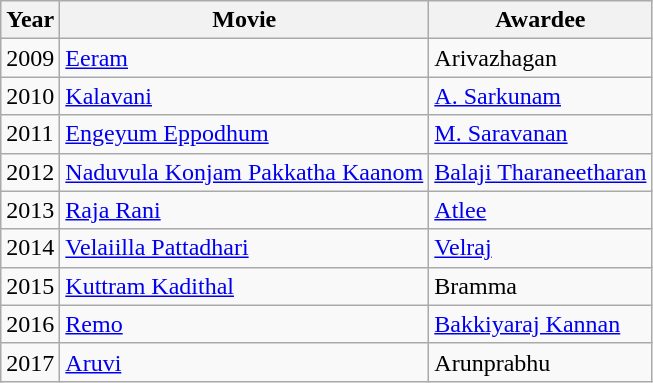<table class="wikitable">
<tr>
<th>Year</th>
<th>Movie</th>
<th>Awardee</th>
</tr>
<tr>
<td>2009</td>
<td><a href='#'>Eeram</a></td>
<td>Arivazhagan</td>
</tr>
<tr>
<td>2010</td>
<td><a href='#'>Kalavani</a></td>
<td><a href='#'>A. Sarkunam</a></td>
</tr>
<tr>
<td>2011</td>
<td><a href='#'>Engeyum Eppodhum</a></td>
<td><a href='#'>M. Saravanan</a></td>
</tr>
<tr>
<td>2012</td>
<td><a href='#'>Naduvula Konjam Pakkatha Kaanom</a></td>
<td><a href='#'>Balaji Tharaneetharan</a></td>
</tr>
<tr>
<td>2013</td>
<td><a href='#'>Raja Rani</a></td>
<td><a href='#'>Atlee</a></td>
</tr>
<tr>
<td>2014</td>
<td><a href='#'>Velaiilla Pattadhari</a></td>
<td><a href='#'>Velraj</a></td>
</tr>
<tr>
<td>2015</td>
<td><a href='#'>Kuttram Kadithal</a></td>
<td>Bramma</td>
</tr>
<tr>
<td>2016</td>
<td><a href='#'>Remo</a></td>
<td><a href='#'>Bakkiyaraj Kannan</a></td>
</tr>
<tr>
<td>2017</td>
<td><a href='#'>Aruvi</a></td>
<td>Arunprabhu</td>
</tr>
</table>
